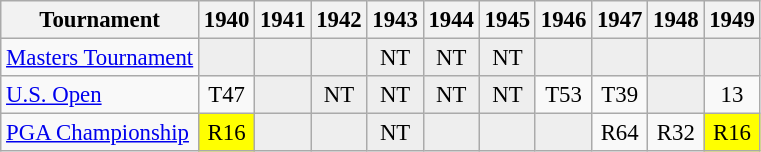<table class="wikitable" style="font-size:95%;text-align:center;">
<tr>
<th>Tournament</th>
<th>1940</th>
<th>1941</th>
<th>1942</th>
<th>1943</th>
<th>1944</th>
<th>1945</th>
<th>1946</th>
<th>1947</th>
<th>1948</th>
<th>1949</th>
</tr>
<tr>
<td align=left><a href='#'>Masters Tournament</a></td>
<td style="background:#eeeeee;"></td>
<td style="background:#eeeeee;"></td>
<td style="background:#eeeeee;"></td>
<td style="background:#eeeeee;">NT</td>
<td style="background:#eeeeee;">NT</td>
<td style="background:#eeeeee;">NT</td>
<td style="background:#eeeeee;"></td>
<td style="background:#eeeeee;"></td>
<td style="background:#eeeeee;"></td>
<td style="background:#eeeeee;"></td>
</tr>
<tr>
<td align=left><a href='#'>U.S. Open</a></td>
<td>T47</td>
<td style="background:#eeeeee;"></td>
<td style="background:#eeeeee;">NT</td>
<td style="background:#eeeeee;">NT</td>
<td style="background:#eeeeee;">NT</td>
<td style="background:#eeeeee;">NT</td>
<td>T53</td>
<td>T39</td>
<td style="background:#eeeeee;"></td>
<td>13</td>
</tr>
<tr>
<td align=left><a href='#'>PGA Championship</a></td>
<td style="background:yellow;">R16</td>
<td style="background:#eeeeee;"></td>
<td style="background:#eeeeee;"></td>
<td style="background:#eeeeee;">NT</td>
<td style="background:#eeeeee;"></td>
<td style="background:#eeeeee;"></td>
<td style="background:#eeeeee;"></td>
<td>R64</td>
<td>R32</td>
<td style="background:yellow;">R16</td>
</tr>
</table>
